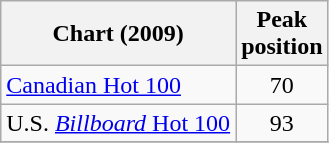<table class="wikitable">
<tr>
<th>Chart (2009)</th>
<th>Peak<br>position</th>
</tr>
<tr>
<td><a href='#'>Canadian Hot 100</a></td>
<td align="center">70</td>
</tr>
<tr>
<td>U.S. <a href='#'><em>Billboard</em> Hot 100</a></td>
<td align="center">93</td>
</tr>
<tr>
</tr>
</table>
